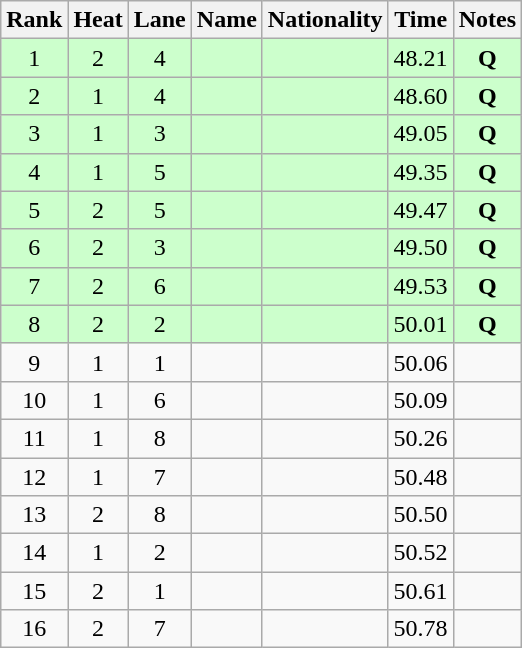<table class="wikitable sortable" style="text-align:center">
<tr>
<th>Rank</th>
<th>Heat</th>
<th>Lane</th>
<th>Name</th>
<th>Nationality</th>
<th>Time</th>
<th>Notes</th>
</tr>
<tr bgcolor=ccffcc>
<td>1</td>
<td>2</td>
<td>4</td>
<td align=left></td>
<td align=left></td>
<td>48.21</td>
<td><strong>Q</strong></td>
</tr>
<tr bgcolor=ccffcc>
<td>2</td>
<td>1</td>
<td>4</td>
<td align=left></td>
<td align=left></td>
<td>48.60</td>
<td><strong>Q</strong></td>
</tr>
<tr bgcolor=ccffcc>
<td>3</td>
<td>1</td>
<td>3</td>
<td align=left></td>
<td align=left></td>
<td>49.05</td>
<td><strong>Q</strong></td>
</tr>
<tr bgcolor=ccffcc>
<td>4</td>
<td>1</td>
<td>5</td>
<td align=left></td>
<td align=left></td>
<td>49.35</td>
<td><strong>Q</strong></td>
</tr>
<tr bgcolor=ccffcc>
<td>5</td>
<td>2</td>
<td>5</td>
<td align=left></td>
<td align=left></td>
<td>49.47</td>
<td><strong>Q</strong></td>
</tr>
<tr bgcolor=ccffcc>
<td>6</td>
<td>2</td>
<td>3</td>
<td align=left></td>
<td align=left></td>
<td>49.50</td>
<td><strong>Q</strong></td>
</tr>
<tr bgcolor=ccffcc>
<td>7</td>
<td>2</td>
<td>6</td>
<td align=left></td>
<td align=left></td>
<td>49.53</td>
<td><strong>Q</strong></td>
</tr>
<tr bgcolor=ccffcc>
<td>8</td>
<td>2</td>
<td>2</td>
<td align=left></td>
<td align=left></td>
<td>50.01</td>
<td><strong>Q</strong></td>
</tr>
<tr>
<td>9</td>
<td>1</td>
<td>1</td>
<td align=left></td>
<td align=left></td>
<td>50.06</td>
<td></td>
</tr>
<tr>
<td>10</td>
<td>1</td>
<td>6</td>
<td align=left></td>
<td align=left></td>
<td>50.09</td>
<td></td>
</tr>
<tr>
<td>11</td>
<td>1</td>
<td>8</td>
<td align=left></td>
<td align=left></td>
<td>50.26</td>
<td></td>
</tr>
<tr>
<td>12</td>
<td>1</td>
<td>7</td>
<td align=left></td>
<td align=left></td>
<td>50.48</td>
<td></td>
</tr>
<tr>
<td>13</td>
<td>2</td>
<td>8</td>
<td align=left></td>
<td align=left></td>
<td>50.50</td>
<td></td>
</tr>
<tr>
<td>14</td>
<td>1</td>
<td>2</td>
<td align=left></td>
<td align=left></td>
<td>50.52</td>
<td></td>
</tr>
<tr>
<td>15</td>
<td>2</td>
<td>1</td>
<td align=left></td>
<td align=left></td>
<td>50.61</td>
<td></td>
</tr>
<tr>
<td>16</td>
<td>2</td>
<td>7</td>
<td align=left></td>
<td align=left></td>
<td>50.78</td>
<td></td>
</tr>
</table>
